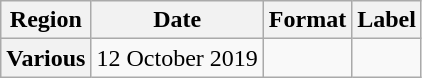<table class="wikitable plainrowheaders">
<tr>
<th>Region</th>
<th>Date</th>
<th>Format</th>
<th>Label</th>
</tr>
<tr>
<th scope="row">Various</th>
<td>12 October 2019</td>
<td></td>
<td></td>
</tr>
</table>
